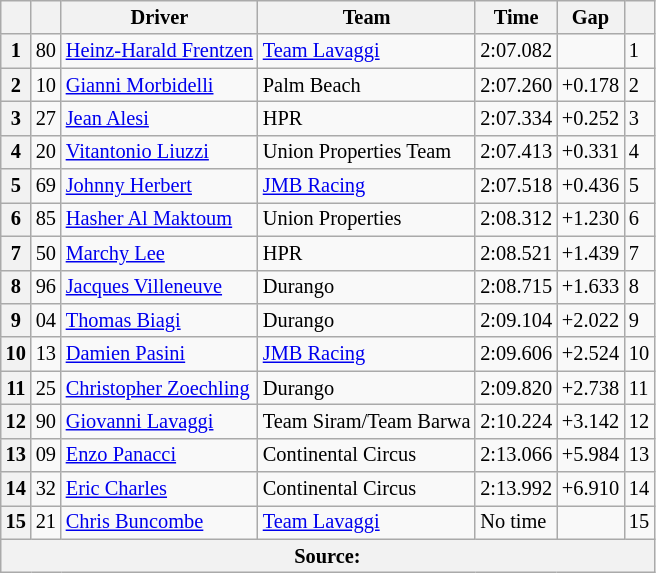<table class="wikitable" style="font-size: 85%">
<tr>
<th></th>
<th></th>
<th>Driver</th>
<th>Team</th>
<th>Time</th>
<th>Gap</th>
<th></th>
</tr>
<tr>
<th>1</th>
<td>80</td>
<td> <a href='#'>Heinz-Harald Frentzen</a></td>
<td><a href='#'>Team Lavaggi</a></td>
<td>2:07.082</td>
<td></td>
<td>1</td>
</tr>
<tr>
<th>2</th>
<td>10</td>
<td> <a href='#'>Gianni Morbidelli</a></td>
<td>Palm Beach</td>
<td>2:07.260</td>
<td>+0.178</td>
<td>2</td>
</tr>
<tr>
<th>3</th>
<td>27</td>
<td> <a href='#'>Jean Alesi</a></td>
<td>HPR</td>
<td>2:07.334</td>
<td>+0.252</td>
<td>3</td>
</tr>
<tr>
<th>4</th>
<td>20</td>
<td> <a href='#'>Vitantonio Liuzzi</a></td>
<td>Union Properties Team</td>
<td>2:07.413</td>
<td>+0.331</td>
<td>4</td>
</tr>
<tr>
<th>5</th>
<td>69</td>
<td> <a href='#'>Johnny Herbert</a></td>
<td><a href='#'>JMB Racing</a></td>
<td>2:07.518</td>
<td>+0.436</td>
<td>5</td>
</tr>
<tr>
<th>6</th>
<td>85</td>
<td> <a href='#'>Hasher Al Maktoum</a></td>
<td>Union Properties</td>
<td>2:08.312</td>
<td>+1.230</td>
<td>6</td>
</tr>
<tr>
<th>7</th>
<td>50</td>
<td> <a href='#'>Marchy Lee</a></td>
<td>HPR</td>
<td>2:08.521</td>
<td>+1.439</td>
<td>7</td>
</tr>
<tr>
<th>8</th>
<td>96</td>
<td> <a href='#'>Jacques Villeneuve</a></td>
<td>Durango</td>
<td>2:08.715</td>
<td>+1.633</td>
<td>8</td>
</tr>
<tr>
<th>9</th>
<td>04</td>
<td> <a href='#'>Thomas Biagi</a></td>
<td>Durango</td>
<td>2:09.104</td>
<td>+2.022</td>
<td>9</td>
</tr>
<tr>
<th>10</th>
<td>13</td>
<td> <a href='#'>Damien Pasini</a></td>
<td><a href='#'>JMB Racing</a></td>
<td>2:09.606</td>
<td>+2.524</td>
<td>10</td>
</tr>
<tr>
<th>11</th>
<td>25</td>
<td> <a href='#'>Christopher Zoechling</a></td>
<td>Durango</td>
<td>2:09.820</td>
<td>+2.738</td>
<td>11</td>
</tr>
<tr>
<th>12</th>
<td>90</td>
<td> <a href='#'>Giovanni Lavaggi</a></td>
<td>Team Siram/Team Barwa</td>
<td>2:10.224</td>
<td>+3.142</td>
<td>12</td>
</tr>
<tr>
<th>13</th>
<td>09</td>
<td> <a href='#'>Enzo Panacci</a></td>
<td>Continental Circus</td>
<td>2:13.066</td>
<td>+5.984</td>
<td>13</td>
</tr>
<tr>
<th>14</th>
<td>32</td>
<td> <a href='#'>Eric Charles</a></td>
<td>Continental Circus</td>
<td>2:13.992</td>
<td>+6.910</td>
<td>14</td>
</tr>
<tr>
<th>15</th>
<td>21</td>
<td> <a href='#'>Chris Buncombe</a></td>
<td><a href='#'>Team Lavaggi</a></td>
<td>No time</td>
<td></td>
<td>15</td>
</tr>
<tr>
<th colspan="7">Source:</th>
</tr>
</table>
